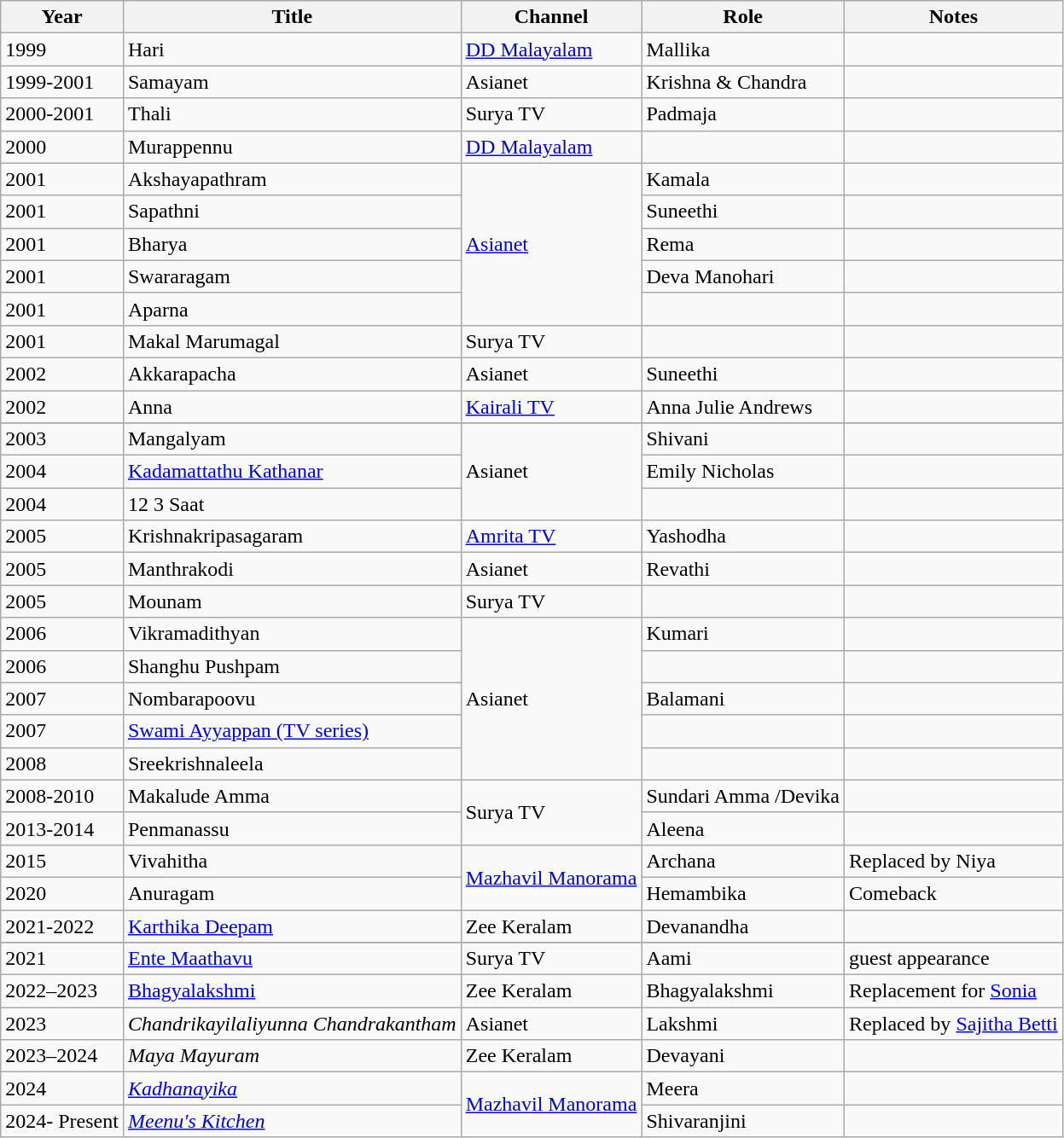<table class="wikitable sortable">
<tr>
<th>Year</th>
<th>Title</th>
<th>Channel</th>
<th>Role</th>
<th>Notes</th>
</tr>
<tr>
<td>1999</td>
<td>Hari</td>
<td><a href='#'>DD Malayalam</a></td>
<td>Mallika</td>
<td></td>
</tr>
<tr>
<td>1999-2001</td>
<td>Samayam</td>
<td>Asianet</td>
<td>Krishna & Chandra</td>
<td></td>
</tr>
<tr>
<td>2000-2001</td>
<td>Thali</td>
<td>Surya TV</td>
<td>Padmaja</td>
<td></td>
</tr>
<tr>
<td>2000</td>
<td>Murappennu</td>
<td><a href='#'>DD Malayalam</a></td>
<td></td>
<td></td>
</tr>
<tr>
<td>2001</td>
<td>Akshayapathram</td>
<td rowspan=5><a href='#'>Asianet</a></td>
<td>Kamala</td>
<td></td>
</tr>
<tr>
<td>2001</td>
<td>Sapathni</td>
<td>Suneethi</td>
<td></td>
</tr>
<tr>
<td>2001</td>
<td>Bharya</td>
<td>Rema</td>
<td></td>
</tr>
<tr>
<td>2001</td>
<td>Swararagam</td>
<td>Deva Manohari</td>
<td></td>
</tr>
<tr>
<td>2001</td>
<td>Aparna</td>
<td></td>
<td></td>
</tr>
<tr>
<td>2001</td>
<td>Makal Marumagal</td>
<td>Surya TV</td>
<td></td>
<td></td>
</tr>
<tr>
<td>2002</td>
<td>Akkarapacha</td>
<td>Asianet</td>
<td>Suneethi</td>
<td></td>
</tr>
<tr>
<td>2002</td>
<td>Anna</td>
<td><a href='#'>Kairali TV</a></td>
<td>Anna Julie Andrews</td>
<td></td>
</tr>
<tr>
</tr>
<tr>
<td>2003</td>
<td>Mangalyam</td>
<td rowspan=3>Asianet</td>
<td>Shivani</td>
<td></td>
</tr>
<tr>
<td>2004</td>
<td><a href='#'>Kadamattathu Kathanar</a></td>
<td>Emily Nicholas</td>
<td></td>
</tr>
<tr>
<td>2004</td>
<td>12 3 Saat</td>
<td></td>
<td></td>
</tr>
<tr>
<td>2005</td>
<td>Krishnakripasagaram</td>
<td><a href='#'>Amrita TV</a></td>
<td>Yashodha</td>
<td></td>
</tr>
<tr>
<td>2005</td>
<td>Manthrakodi</td>
<td>Asianet</td>
<td>Revathi</td>
<td></td>
</tr>
<tr>
<td>2005</td>
<td>Mounam</td>
<td>Surya TV</td>
<td></td>
<td></td>
</tr>
<tr>
<td>2006</td>
<td>Vikramadithyan</td>
<td rowspan=5>Asianet</td>
<td>Kumari</td>
<td></td>
</tr>
<tr>
<td>2006</td>
<td>Shanghu Pushpam</td>
<td></td>
<td></td>
</tr>
<tr>
<td>2007</td>
<td>Nombarapoovu</td>
<td>Balamani</td>
<td></td>
</tr>
<tr>
<td>2007</td>
<td><a href='#'>Swami Ayyappan (TV series)</a></td>
<td></td>
<td></td>
</tr>
<tr>
<td>2008</td>
<td>Sreekrishnaleela</td>
<td></td>
<td></td>
</tr>
<tr>
<td>2008-2010</td>
<td>Makalude Amma</td>
<td rowspan=2>Surya TV</td>
<td>Sundari Amma /Devika</td>
<td></td>
</tr>
<tr>
<td>2013-2014</td>
<td>Penmanassu</td>
<td>Aleena</td>
<td></td>
</tr>
<tr>
<td>2015</td>
<td>Vivahitha</td>
<td rowspan=2><a href='#'>Mazhavil Manorama</a></td>
<td>Archana</td>
<td>Replaced by Niya</td>
</tr>
<tr>
<td>2020</td>
<td>Anuragam</td>
<td>Hemambika</td>
<td>Comeback</td>
</tr>
<tr>
<td>2021-2022</td>
<td><a href='#'>Karthika Deepam</a></td>
<td>Zee Keralam</td>
<td>Devanandha</td>
<td></td>
</tr>
<tr>
</tr>
<tr>
<td>2021</td>
<td><a href='#'>Ente Maathavu</a></td>
<td>Surya TV</td>
<td>Aami</td>
<td>guest appearance</td>
</tr>
<tr>
<td>2022–2023</td>
<td><a href='#'>Bhagyalakshmi</a></td>
<td>Zee Keralam</td>
<td>Bhagyalakshmi</td>
<td>Replacement for <a href='#'>Sonia</a></td>
</tr>
<tr>
<td>2023</td>
<td><em>Chandrikayilaliyunna Chandrakantham</em></td>
<td>Asianet</td>
<td>Lakshmi</td>
<td>Replaced by <a href='#'>Sajitha Betti</a></td>
</tr>
<tr>
<td>2023–2024</td>
<td><em>Maya Mayuram</em></td>
<td>Zee Keralam</td>
<td>Devayani</td>
<td></td>
</tr>
<tr>
<td>2024</td>
<td><em><a href='#'>Kadhanayika</a></em></td>
<td rowspan=2><a href='#'>Mazhavil Manorama</a></td>
<td>Meera</td>
<td></td>
</tr>
<tr>
<td>2024- Present</td>
<td><em><a href='#'>Meenu's Kitchen</a></em></td>
<td>Shivaranjini</td>
<td></td>
</tr>
</table>
